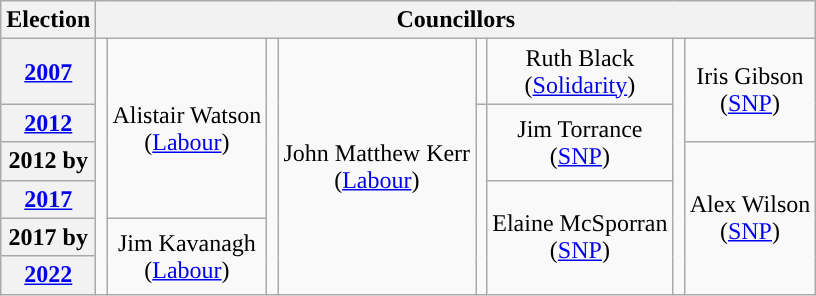<table class="wikitable" style="text-align:center">
<tr>
<th>Election</th>
<th colspan=8>Councillors</th>
</tr>
<tr>
<th><a href='#'>2007</a></th>
<td rowspan=6; style="background-color: "></td>
<td rowspan=4>Alistair Watson<br>(<a href='#'>Labour</a>)</td>
<td rowspan=6; style="background-color: "></td>
<td rowspan=6>John Matthew Kerr<br>(<a href='#'>Labour</a>)</td>
<td rowspan=1; style="background-color: "></td>
<td rowspan=1>Ruth Black<br>(<a href='#'>Solidarity</a>)</td>
<td rowspan=6; style="background-color: "></td>
<td rowspan=2>Iris Gibson<br>(<a href='#'>SNP</a>)</td>
</tr>
<tr>
<th><a href='#'>2012</a></th>
<td rowspan=5; style="background-color: "></td>
<td rowspan=2>Jim Torrance<br>(<a href='#'>SNP</a>)</td>
</tr>
<tr>
<th>2012 by</th>
<td rowspan=4>Alex Wilson<br>(<a href='#'>SNP</a>)</td>
</tr>
<tr>
<th><a href='#'>2017</a></th>
<td rowspan=3>Elaine McSporran<br>(<a href='#'>SNP</a>)</td>
</tr>
<tr>
<th>2017 by</th>
<td rowspan=2>Jim Kavanagh<br>(<a href='#'>Labour</a>)</td>
</tr>
<tr>
<th><a href='#'>2022</a></th>
</tr>
</table>
